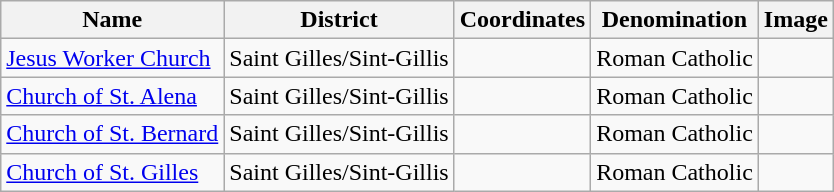<table class="wikitable sortable">
<tr>
<th>Name</th>
<th>District</th>
<th>Coordinates</th>
<th>Denomination</th>
<th>Image</th>
</tr>
<tr>
<td><a href='#'>Jesus Worker Church</a></td>
<td>Saint Gilles/Sint-Gillis</td>
<td></td>
<td>Roman Catholic</td>
<td></td>
</tr>
<tr>
<td><a href='#'>Church of St. Alena</a></td>
<td>Saint Gilles/Sint-Gillis</td>
<td></td>
<td>Roman Catholic</td>
<td></td>
</tr>
<tr>
<td><a href='#'>Church of St. Bernard</a></td>
<td>Saint Gilles/Sint-Gillis</td>
<td></td>
<td>Roman Catholic</td>
<td></td>
</tr>
<tr>
<td><a href='#'>Church of St. Gilles</a></td>
<td>Saint Gilles/Sint-Gillis</td>
<td></td>
<td>Roman Catholic</td>
<td></td>
</tr>
</table>
